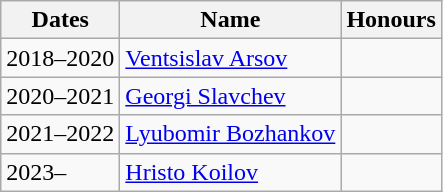<table class="wikitable">
<tr>
<th>Dates</th>
<th>Name</th>
<th>Honours</th>
</tr>
<tr>
<td>2018–2020</td>
<td> <a href='#'>Ventsislav Arsov</a></td>
<td></td>
</tr>
<tr>
<td>2020–2021</td>
<td> <a href='#'>Georgi Slavchev</a></td>
<td></td>
</tr>
<tr>
<td>2021–2022</td>
<td> <a href='#'>Lyubomir Bozhankov</a></td>
<td></td>
</tr>
<tr>
<td>2023–</td>
<td> <a href='#'>Hristo Koilov</a></td>
<td></td>
</tr>
</table>
